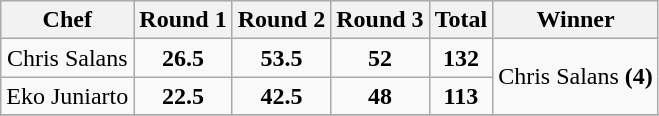<table class="wikitable"  style="float:left; margin:auto; text-align:center;">
<tr>
<th>Chef</th>
<th>Round 1</th>
<th>Round 2</th>
<th>Round 3</th>
<th>Total</th>
<th>Winner</th>
</tr>
<tr>
<td>Chris Salans</td>
<td><strong>26.5</strong></td>
<td><strong>53.5</strong></td>
<td><strong>52</strong></td>
<td><strong>132</strong></td>
<td rowspan=2>Chris Salans <strong>(4)</strong></td>
</tr>
<tr>
<td>Eko Juniarto</td>
<td><strong>22.5</strong></td>
<td><strong>42.5</strong></td>
<td><strong>48</strong></td>
<td><strong>113</strong></td>
</tr>
<tr>
</tr>
</table>
